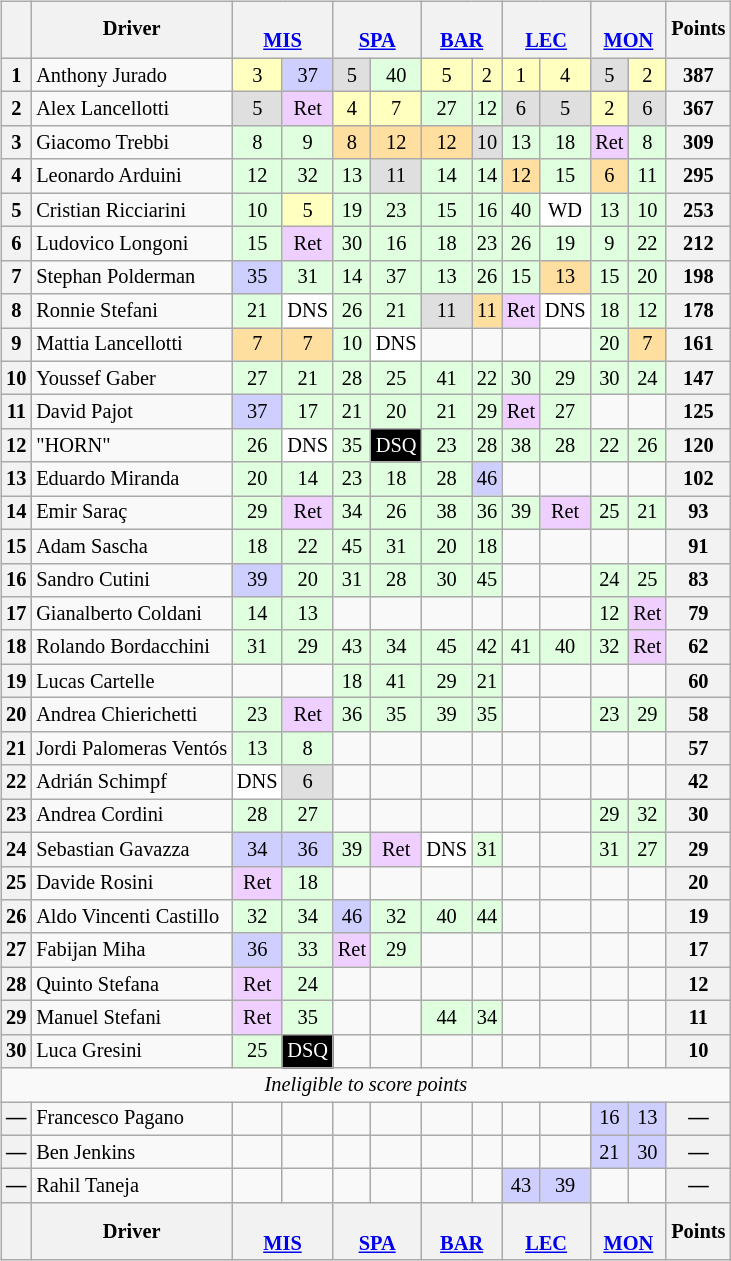<table>
<tr>
<td valign="top"><br><table class="wikitable" style="font-size:85%; text-align:center;">
<tr>
<th></th>
<th>Driver</th>
<th colspan="2"><br><a href='#'>MIS</a></th>
<th colspan="2"><br><a href='#'>SPA</a></th>
<th colspan="2"><br><a href='#'>BAR</a></th>
<th colspan="2"><br><a href='#'>LEC</a></th>
<th colspan="2"><br><a href='#'>MON</a></th>
<th>Points</th>
</tr>
<tr>
<th>1</th>
<td align="left"> Anthony Jurado</td>
<td style="background:#ffffbf;">3</td>
<td style="background:#cfcfff;">37</td>
<td style="background:#dfdfdf;">5</td>
<td style="background:#dfffdf;">40</td>
<td style="background:#ffffbf;">5</td>
<td style="background:#ffffbf;">2</td>
<td style="background:#ffffbf;">1</td>
<td style="background:#ffffbf;">4</td>
<td style="background:#dfdfdf;">5</td>
<td style="background:#ffffbf;">2</td>
<th>387</th>
</tr>
<tr>
<th>2</th>
<td align="left"> Alex Lancellotti</td>
<td style="background:#dfdfdf;">5</td>
<td style="background:#efcfff;">Ret</td>
<td style="background:#ffffbf;">4</td>
<td style="background:#ffffbf;">7</td>
<td style="background:#dfffdf;">27</td>
<td style="background:#dfffdf;">12</td>
<td style="background:#dfdfdf;">6</td>
<td style="background:#dfdfdf;">5</td>
<td style="background:#ffffbf;">2</td>
<td style="background:#dfdfdf;">6</td>
<th>367</th>
</tr>
<tr>
<th>3</th>
<td align="left"> Giacomo Trebbi</td>
<td style="background:#dfffdf;">8</td>
<td style="background:#dfffdf;">9</td>
<td style="background:#ffdf9f;">8</td>
<td style="background:#ffdf9f;">12</td>
<td style="background:#ffdf9f;">12</td>
<td style="background:#dfdfdf;">10</td>
<td style="background:#dfffdf;">13</td>
<td style="background:#dfffdf;">18</td>
<td style="background:#efcfff;">Ret</td>
<td style="background:#dfffdf;">8</td>
<th>309</th>
</tr>
<tr>
<th>4</th>
<td align="left"> Leonardo Arduini</td>
<td style="background:#dfffdf;">12</td>
<td style="background:#dfffdf;">32</td>
<td style="background:#dfffdf;">13</td>
<td style="background:#dfdfdf;">11</td>
<td style="background:#dfffdf;">14</td>
<td style="background:#dfffdf;">14</td>
<td style="background:#ffdf9f;">12</td>
<td style="background:#dfffdf;">15</td>
<td style="background:#ffdf9f;">6</td>
<td style="background:#dfffdf;">11</td>
<th>295</th>
</tr>
<tr>
<th>5</th>
<td align="left"> Cristian Ricciarini</td>
<td style="background:#dfffdf;">10</td>
<td style="background:#ffffbf;">5</td>
<td style="background:#dfffdf;">19</td>
<td style="background:#dfffdf;">23</td>
<td style="background:#dfffdf;">15</td>
<td style="background:#dfffdf;">16</td>
<td style="background:#dfffdf;">40</td>
<td style="background:#ffffff;">WD</td>
<td style="background:#dfffdf;">13</td>
<td style="background:#dfffdf;">10</td>
<th>253</th>
</tr>
<tr>
<th>6</th>
<td align="left"> Ludovico Longoni</td>
<td style="background:#dfffdf;">15</td>
<td style="background:#efcfff;">Ret</td>
<td style="background:#dfffdf;">30</td>
<td style="background:#dfffdf;">16</td>
<td style="background:#dfffdf;">18</td>
<td style="background:#dfffdf;">23</td>
<td style="background:#dfffdf;">26</td>
<td style="background:#dfffdf;">19</td>
<td style="background:#dfffdf;">9</td>
<td style="background:#dfffdf;">22</td>
<th>212</th>
</tr>
<tr>
<th>7</th>
<td align="left"> Stephan Polderman</td>
<td style="background:#cfcfff;">35</td>
<td style="background:#dfffdf;">31</td>
<td style="background:#dfffdf;">14</td>
<td style="background:#dfffdf;">37</td>
<td style="background:#dfffdf;">13</td>
<td style="background:#dfffdf;">26</td>
<td style="background:#dfffdf;">15</td>
<td style="background:#ffdf9f;">13</td>
<td style="background:#dfffdf;">15</td>
<td style="background:#dfffdf;">20</td>
<th>198</th>
</tr>
<tr>
<th>8</th>
<td align="left"> Ronnie Stefani</td>
<td style="background:#dfffdf;">21</td>
<td style="background:#ffffff;">DNS</td>
<td style="background:#dfffdf;">26</td>
<td style="background:#dfffdf;">21</td>
<td style="background:#dfdfdf;">11</td>
<td style="background:#ffdf9f;">11</td>
<td style="background:#efcfff;">Ret</td>
<td style="background:#ffffff;">DNS</td>
<td style="background:#dfffdf;">18</td>
<td style="background:#dfffdf;">12</td>
<th>178</th>
</tr>
<tr>
<th>9</th>
<td align="left"> Mattia Lancellotti</td>
<td style="background:#ffdf9f;">7</td>
<td style="background:#ffdf9f;">7</td>
<td style="background:#dfffdf;">10</td>
<td style="background:#ffffff;">DNS</td>
<td></td>
<td></td>
<td></td>
<td></td>
<td style="background:#dfffdf;">20</td>
<td style="background:#ffdf9f;">7</td>
<th>161</th>
</tr>
<tr>
<th>10</th>
<td align="left"> Youssef Gaber</td>
<td style="background:#dfffdf;">27</td>
<td style="background:#dfffdf;">21</td>
<td style="background:#dfffdf;">28</td>
<td style="background:#dfffdf;">25</td>
<td style="background:#dfffdf;">41</td>
<td style="background:#dfffdf;">22</td>
<td style="background:#dfffdf;">30</td>
<td style="background:#dfffdf;">29</td>
<td style="background:#dfffdf;">30</td>
<td style="background:#dfffdf;">24</td>
<th>147</th>
</tr>
<tr>
<th>11</th>
<td align="left"> David Pajot</td>
<td style="background:#cfcfff;">37</td>
<td style="background:#dfffdf;">17</td>
<td style="background:#dfffdf;">21</td>
<td style="background:#dfffdf;">20</td>
<td style="background:#dfffdf;">21</td>
<td style="background:#dfffdf;">29</td>
<td style="background:#efcfff;">Ret</td>
<td style="background:#dfffdf;">27</td>
<td></td>
<td></td>
<th>125</th>
</tr>
<tr>
<th>12</th>
<td align="left"> "HORN"</td>
<td style="background:#dfffdf;">26</td>
<td style="background:#ffffff;">DNS</td>
<td style="background:#dfffdf;">35</td>
<td style="background:#000000; color:#ffffff">DSQ</td>
<td style="background:#dfffdf;">23</td>
<td style="background:#dfffdf;">28</td>
<td style="background:#dfffdf;">38</td>
<td style="background:#dfffdf;">28</td>
<td style="background:#dfffdf;">22</td>
<td style="background:#dfffdf;">26</td>
<th>120</th>
</tr>
<tr>
<th>13</th>
<td align="left"> Eduardo Miranda</td>
<td style="background:#dfffdf;">20</td>
<td style="background:#dfffdf;">14</td>
<td style="background:#dfffdf;">23</td>
<td style="background:#dfffdf;">18</td>
<td style="background:#dfffdf;">28</td>
<td style="background:#cfcfff;">46</td>
<td></td>
<td></td>
<td></td>
<td></td>
<th>102</th>
</tr>
<tr>
<th>14</th>
<td align="left"> Emir Saraç</td>
<td style="background:#dfffdf;">29</td>
<td style="background:#efcfff;">Ret</td>
<td style="background:#dfffdf;">34</td>
<td style="background:#dfffdf;">26</td>
<td style="background:#dfffdf;">38</td>
<td style="background:#dfffdf;">36</td>
<td style="background:#dfffdf;">39</td>
<td style="background:#efcfff;">Ret</td>
<td style="background:#dfffdf;">25</td>
<td style="background:#dfffdf;">21</td>
<th>93</th>
</tr>
<tr>
<th>15</th>
<td align="left"> Adam Sascha</td>
<td style="background:#dfffdf;">18</td>
<td style="background:#dfffdf;">22</td>
<td style="background:#dfffdf;">45</td>
<td style="background:#dfffdf;">31</td>
<td style="background:#dfffdf;">20</td>
<td style="background:#dfffdf;">18</td>
<td></td>
<td></td>
<td></td>
<td></td>
<th>91</th>
</tr>
<tr>
<th>16</th>
<td align="left"> Sandro Cutini</td>
<td style="background:#cfcfff;">39</td>
<td style="background:#dfffdf;">20</td>
<td style="background:#dfffdf;">31</td>
<td style="background:#dfffdf;">28</td>
<td style="background:#dfffdf;">30</td>
<td style="background:#dfffdf;">45</td>
<td></td>
<td></td>
<td style="background:#dfffdf;">24</td>
<td style="background:#dfffdf;">25</td>
<th>83</th>
</tr>
<tr>
<th>17</th>
<td align="left"> Gianalberto Coldani</td>
<td style="background:#dfffdf;">14</td>
<td style="background:#dfffdf;">13</td>
<td></td>
<td></td>
<td></td>
<td></td>
<td></td>
<td></td>
<td style="background:#dfffdf;">12</td>
<td style="background:#efcfff;">Ret</td>
<th>79</th>
</tr>
<tr>
<th>18</th>
<td align="left"> Rolando Bordacchini</td>
<td style="background:#dfffdf;">31</td>
<td style="background:#dfffdf;">29</td>
<td style="background:#dfffdf;">43</td>
<td style="background:#dfffdf;">34</td>
<td style="background:#dfffdf;">45</td>
<td style="background:#dfffdf;">42</td>
<td style="background:#dfffdf;">41</td>
<td style="background:#dfffdf;">40</td>
<td style="background:#dfffdf;">32</td>
<td style="background:#efcfff;">Ret</td>
<th>62</th>
</tr>
<tr>
<th>19</th>
<td align="left"> Lucas Cartelle</td>
<td></td>
<td></td>
<td style="background:#dfffdf;">18</td>
<td style="background:#dfffdf;">41</td>
<td style="background:#dfffdf;">29</td>
<td style="background:#dfffdf;">21</td>
<td></td>
<td></td>
<td></td>
<td></td>
<th>60</th>
</tr>
<tr>
<th>20</th>
<td align="left"> Andrea Chierichetti</td>
<td style="background:#dfffdf;">23</td>
<td style="background:#efcfff;">Ret</td>
<td style="background:#dfffdf;">36</td>
<td style="background:#dfffdf;">35</td>
<td style="background:#dfffdf;">39</td>
<td style="background:#dfffdf;">35</td>
<td></td>
<td></td>
<td style="background:#dfffdf;">23</td>
<td style="background:#dfffdf;">29</td>
<th>58</th>
</tr>
<tr>
<th>21</th>
<td align="left"> Jordi Palomeras Ventós</td>
<td style="background:#dfffdf;">13</td>
<td style="background:#dfffdf;">8</td>
<td></td>
<td></td>
<td></td>
<td></td>
<td></td>
<td></td>
<td></td>
<td></td>
<th>57</th>
</tr>
<tr>
<th>22</th>
<td align="left"> Adrián Schimpf</td>
<td style="background:#ffffff;">DNS</td>
<td style="background:#dfdfdf;">6</td>
<td></td>
<td></td>
<td></td>
<td></td>
<td></td>
<td></td>
<td></td>
<td></td>
<th>42</th>
</tr>
<tr>
<th>23</th>
<td align="left"> Andrea Cordini</td>
<td style="background:#dfffdf;">28</td>
<td style="background:#dfffdf;">27</td>
<td></td>
<td></td>
<td></td>
<td></td>
<td></td>
<td></td>
<td style="background:#dfffdf;">29</td>
<td style="background:#dfffdf;">32</td>
<th>30</th>
</tr>
<tr>
<th>24</th>
<td align="left"> Sebastian Gavazza</td>
<td style="background:#cfcfff;">34</td>
<td style="background:#cfcfff;">36</td>
<td style="background:#dfffdf;">39</td>
<td style="background:#efcfff;">Ret</td>
<td style="background:#ffffff;">DNS</td>
<td style="background:#dfffdf;">31</td>
<td></td>
<td></td>
<td style="background:#dfffdf;">31</td>
<td style="background:#dfffdf;">27</td>
<th>29</th>
</tr>
<tr>
<th>25</th>
<td align="left"> Davide Rosini</td>
<td style="background:#efcfff;">Ret</td>
<td style="background:#dfffdf;">18</td>
<td></td>
<td></td>
<td></td>
<td></td>
<td></td>
<td></td>
<td></td>
<td></td>
<th>20</th>
</tr>
<tr>
<th>26</th>
<td align="left"> Aldo Vincenti Castillo</td>
<td style="background:#dfffdf;">32</td>
<td style="background:#dfffdf;">34</td>
<td style="background:#cfcfff;">46</td>
<td style="background:#dfffdf;">32</td>
<td style="background:#dfffdf;">40</td>
<td style="background:#dfffdf;">44</td>
<td></td>
<td></td>
<td></td>
<td></td>
<th>19</th>
</tr>
<tr>
<th>27</th>
<td align="left"> Fabijan Miha</td>
<td style="background:#cfcfff;">36</td>
<td style="background:#dfffdf;">33</td>
<td style="background:#efcfff;">Ret</td>
<td style="background:#dfffdf;">29</td>
<td></td>
<td></td>
<td></td>
<td></td>
<td></td>
<td></td>
<th>17</th>
</tr>
<tr>
<th>28</th>
<td align="left"> Quinto Stefana</td>
<td style="background:#efcfff;">Ret</td>
<td style="background:#dfffdf;">24</td>
<td></td>
<td></td>
<td></td>
<td></td>
<td></td>
<td></td>
<td></td>
<td></td>
<th>12</th>
</tr>
<tr>
<th>29</th>
<td align="left"> Manuel Stefani</td>
<td style="background:#efcfff;">Ret</td>
<td style="background:#dfffdf;">35</td>
<td></td>
<td></td>
<td style="background:#dfffdf;">44</td>
<td style="background:#dfffdf;">34</td>
<td></td>
<td></td>
<td></td>
<td></td>
<th>11</th>
</tr>
<tr>
<th>30</th>
<td align="left"> Luca Gresini</td>
<td style="background:#dfffdf;">25</td>
<td style="background:#000000; color:#ffffff">DSQ</td>
<td></td>
<td></td>
<td></td>
<td></td>
<td></td>
<td></td>
<td></td>
<td></td>
<th>10</th>
</tr>
<tr>
<td colspan=22><em>Ineligible to score points</em></td>
</tr>
<tr>
<th>—</th>
<td align="left"> Francesco Pagano</td>
<td></td>
<td></td>
<td></td>
<td></td>
<td></td>
<td></td>
<td></td>
<td></td>
<td style="background:#cfcfff;">16</td>
<td style="background:#cfcfff;">13</td>
<th>—</th>
</tr>
<tr>
<th>—</th>
<td align="left"> Ben Jenkins</td>
<td></td>
<td></td>
<td></td>
<td></td>
<td></td>
<td></td>
<td></td>
<td></td>
<td style="background:#cfcfff;">21</td>
<td style="background:#cfcfff;">30</td>
<th>—</th>
</tr>
<tr>
<th>—</th>
<td align="left"> Rahil Taneja</td>
<td></td>
<td></td>
<td></td>
<td></td>
<td></td>
<td></td>
<td style="background:#cfcfff;">43</td>
<td style="background:#cfcfff;">39</td>
<td></td>
<td></td>
<th>—</th>
</tr>
<tr>
<th></th>
<th>Driver</th>
<th colspan="2"><br><a href='#'>MIS</a></th>
<th colspan="2"><br><a href='#'>SPA</a></th>
<th colspan="2"><br><a href='#'>BAR</a></th>
<th colspan="2"><br><a href='#'>LEC</a></th>
<th colspan="2"><br><a href='#'>MON</a></th>
<th>Points</th>
</tr>
</table>
</td>
</tr>
</table>
